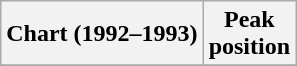<table class="wikitable plainrowheaders sortable" style="text-align:center;">
<tr>
<th scope="col">Chart (1992–1993)</th>
<th scope="col">Peak<br>position</th>
</tr>
<tr>
</tr>
</table>
